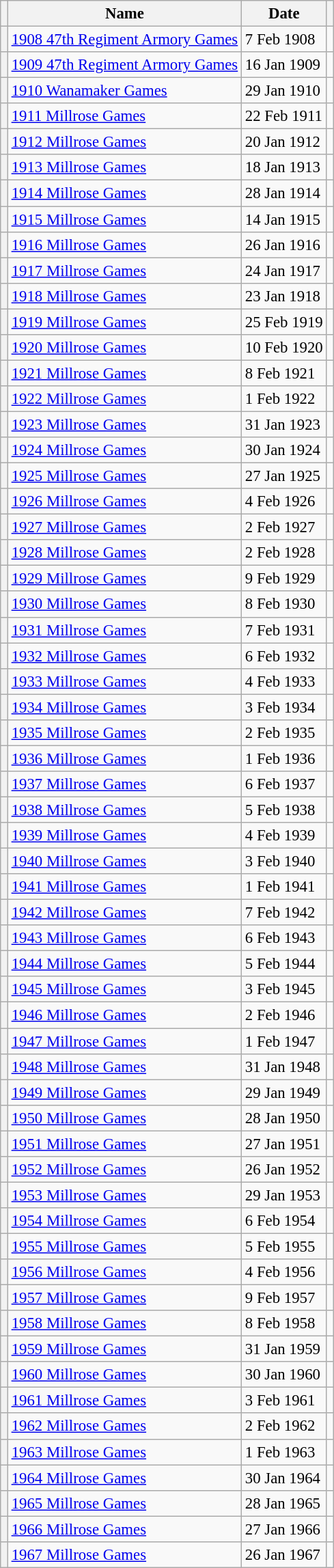<table class="wikitable plainrowheaders sticky-header defaultleft col3right" style="font-size:95%">
<tr>
<th scope="col"></th>
<th scope="col">Name</th>
<th scope="col">Date</th>
<th scope="col"></th>
</tr>
<tr>
<th scope="row"></th>
<td><a href='#'>1908 47th Regiment Armory Games</a></td>
<td>7 Feb 1908</td>
<td></td>
</tr>
<tr>
<th scope="row"></th>
<td><a href='#'>1909 47th Regiment Armory Games</a></td>
<td>16 Jan 1909</td>
<td></td>
</tr>
<tr>
<th scope="row"></th>
<td><a href='#'>1910 Wanamaker Games</a></td>
<td>29 Jan 1910</td>
<td></td>
</tr>
<tr>
<th scope="row"></th>
<td><a href='#'>1911 Millrose Games</a></td>
<td>22 Feb 1911</td>
<td></td>
</tr>
<tr>
<th scope="row"></th>
<td><a href='#'>1912 Millrose Games</a></td>
<td>20 Jan 1912</td>
<td></td>
</tr>
<tr>
<th scope="row"></th>
<td><a href='#'>1913 Millrose Games</a></td>
<td>18 Jan 1913</td>
<td></td>
</tr>
<tr>
<th scope="row"></th>
<td><a href='#'>1914 Millrose Games</a></td>
<td>28 Jan 1914</td>
<td></td>
</tr>
<tr>
<th scope="row"></th>
<td><a href='#'>1915 Millrose Games</a></td>
<td>14 Jan 1915</td>
<td></td>
</tr>
<tr>
<th scope="row"></th>
<td><a href='#'>1916 Millrose Games</a></td>
<td>26 Jan 1916</td>
<td></td>
</tr>
<tr>
<th scope="row"></th>
<td><a href='#'>1917 Millrose Games</a></td>
<td>24 Jan 1917</td>
<td></td>
</tr>
<tr>
<th scope="row"></th>
<td><a href='#'>1918 Millrose Games</a></td>
<td>23 Jan 1918</td>
<td></td>
</tr>
<tr>
<th scope="row"></th>
<td><a href='#'>1919 Millrose Games</a></td>
<td>25 Feb 1919</td>
<td></td>
</tr>
<tr>
<th scope="row"></th>
<td><a href='#'>1920 Millrose Games</a></td>
<td>10 Feb 1920</td>
<td></td>
</tr>
<tr>
<th scope="row"></th>
<td><a href='#'>1921 Millrose Games</a></td>
<td>8 Feb 1921</td>
<td></td>
</tr>
<tr>
<th scope="row"></th>
<td><a href='#'>1922 Millrose Games</a></td>
<td>1 Feb 1922</td>
<td></td>
</tr>
<tr>
<th scope="row"></th>
<td><a href='#'>1923 Millrose Games</a></td>
<td>31 Jan 1923</td>
<td></td>
</tr>
<tr>
<th scope="row"></th>
<td><a href='#'>1924 Millrose Games</a></td>
<td>30 Jan 1924</td>
<td></td>
</tr>
<tr>
<th scope="row"></th>
<td><a href='#'>1925 Millrose Games</a></td>
<td>27 Jan 1925</td>
<td></td>
</tr>
<tr>
<th scope="row"></th>
<td><a href='#'>1926 Millrose Games</a></td>
<td>4 Feb 1926</td>
<td></td>
</tr>
<tr>
<th scope="row"></th>
<td><a href='#'>1927 Millrose Games</a></td>
<td>2 Feb 1927</td>
<td></td>
</tr>
<tr>
<th scope="row"></th>
<td><a href='#'>1928 Millrose Games</a></td>
<td>2 Feb 1928</td>
<td></td>
</tr>
<tr>
<th scope="row"></th>
<td><a href='#'>1929 Millrose Games</a></td>
<td>9 Feb 1929</td>
<td></td>
</tr>
<tr>
<th scope="row"></th>
<td><a href='#'>1930 Millrose Games</a></td>
<td>8 Feb 1930</td>
<td></td>
</tr>
<tr>
<th scope="row"></th>
<td><a href='#'>1931 Millrose Games</a></td>
<td>7 Feb 1931</td>
<td></td>
</tr>
<tr>
<th scope="row"></th>
<td><a href='#'>1932 Millrose Games</a></td>
<td>6 Feb 1932</td>
<td></td>
</tr>
<tr>
<th scope="row"></th>
<td><a href='#'>1933 Millrose Games</a></td>
<td>4 Feb 1933</td>
<td></td>
</tr>
<tr>
<th scope="row"></th>
<td><a href='#'>1934 Millrose Games</a></td>
<td>3 Feb 1934</td>
<td></td>
</tr>
<tr>
<th scope="row"></th>
<td><a href='#'>1935 Millrose Games</a></td>
<td>2 Feb 1935</td>
<td></td>
</tr>
<tr>
<th scope="row"></th>
<td><a href='#'>1936 Millrose Games</a></td>
<td>1 Feb 1936</td>
<td></td>
</tr>
<tr>
<th scope="row"></th>
<td><a href='#'>1937 Millrose Games</a></td>
<td>6 Feb 1937</td>
<td></td>
</tr>
<tr>
<th scope="row"></th>
<td><a href='#'>1938 Millrose Games</a></td>
<td>5 Feb 1938</td>
<td></td>
</tr>
<tr>
<th scope="row"></th>
<td><a href='#'>1939 Millrose Games</a></td>
<td>4 Feb 1939</td>
<td></td>
</tr>
<tr>
<th scope="row"></th>
<td><a href='#'>1940 Millrose Games</a></td>
<td>3 Feb 1940</td>
<td></td>
</tr>
<tr>
<th scope="row"></th>
<td><a href='#'>1941 Millrose Games</a></td>
<td>1 Feb 1941</td>
<td></td>
</tr>
<tr>
<th scope="row"></th>
<td><a href='#'>1942 Millrose Games</a></td>
<td>7 Feb 1942</td>
<td></td>
</tr>
<tr>
<th scope="row"></th>
<td><a href='#'>1943 Millrose Games</a></td>
<td>6 Feb 1943</td>
<td></td>
</tr>
<tr>
<th scope="row"></th>
<td><a href='#'>1944 Millrose Games</a></td>
<td>5 Feb 1944</td>
<td></td>
</tr>
<tr>
<th scope="row"></th>
<td><a href='#'>1945 Millrose Games</a></td>
<td>3 Feb 1945</td>
<td></td>
</tr>
<tr>
<th scope="row"></th>
<td><a href='#'>1946 Millrose Games</a></td>
<td>2 Feb 1946</td>
<td></td>
</tr>
<tr>
<th scope="row"></th>
<td><a href='#'>1947 Millrose Games</a></td>
<td>1 Feb 1947</td>
<td></td>
</tr>
<tr>
<th scope="row"></th>
<td><a href='#'>1948 Millrose Games</a></td>
<td>31 Jan 1948</td>
<td></td>
</tr>
<tr>
<th scope="row"></th>
<td><a href='#'>1949 Millrose Games</a></td>
<td>29 Jan 1949</td>
<td></td>
</tr>
<tr>
<th scope="row"></th>
<td><a href='#'>1950 Millrose Games</a></td>
<td>28 Jan 1950</td>
<td></td>
</tr>
<tr>
<th scope="row"></th>
<td><a href='#'>1951 Millrose Games</a></td>
<td>27 Jan 1951</td>
<td></td>
</tr>
<tr>
<th scope="row"></th>
<td><a href='#'>1952 Millrose Games</a></td>
<td>26 Jan 1952</td>
<td></td>
</tr>
<tr>
<th scope="row"></th>
<td><a href='#'>1953 Millrose Games</a></td>
<td>29 Jan 1953</td>
<td></td>
</tr>
<tr>
<th scope="row"></th>
<td><a href='#'>1954 Millrose Games</a></td>
<td>6 Feb 1954</td>
<td></td>
</tr>
<tr>
<th scope="row"></th>
<td><a href='#'>1955 Millrose Games</a></td>
<td>5 Feb 1955</td>
<td></td>
</tr>
<tr>
<th scope="row"></th>
<td><a href='#'>1956 Millrose Games</a></td>
<td>4 Feb 1956</td>
<td></td>
</tr>
<tr>
<th scope="row"></th>
<td><a href='#'>1957 Millrose Games</a></td>
<td>9 Feb 1957</td>
<td></td>
</tr>
<tr>
<th scope="row"></th>
<td><a href='#'>1958 Millrose Games</a></td>
<td>8 Feb 1958</td>
<td></td>
</tr>
<tr>
<th scope="row"></th>
<td><a href='#'>1959 Millrose Games</a></td>
<td>31 Jan 1959</td>
<td></td>
</tr>
<tr>
<th scope="row"></th>
<td><a href='#'>1960 Millrose Games</a></td>
<td>30 Jan 1960</td>
<td></td>
</tr>
<tr>
<th scope="row"></th>
<td><a href='#'>1961 Millrose Games</a></td>
<td>3 Feb 1961</td>
<td></td>
</tr>
<tr>
<th scope="row"></th>
<td><a href='#'>1962 Millrose Games</a></td>
<td>2 Feb 1962</td>
<td></td>
</tr>
<tr>
<th scope="row"></th>
<td><a href='#'>1963 Millrose Games</a></td>
<td>1 Feb 1963</td>
<td></td>
</tr>
<tr>
<th scope="row"></th>
<td><a href='#'>1964 Millrose Games</a></td>
<td>30 Jan 1964</td>
<td></td>
</tr>
<tr>
<th scope="row"></th>
<td><a href='#'>1965 Millrose Games</a></td>
<td>28 Jan 1965</td>
<td></td>
</tr>
<tr>
<th scope="row"></th>
<td><a href='#'>1966 Millrose Games</a></td>
<td>27 Jan 1966</td>
<td></td>
</tr>
<tr>
<th scope="row"></th>
<td><a href='#'>1967 Millrose Games</a></td>
<td>26 Jan 1967</td>
<td></td>
</tr>
</table>
